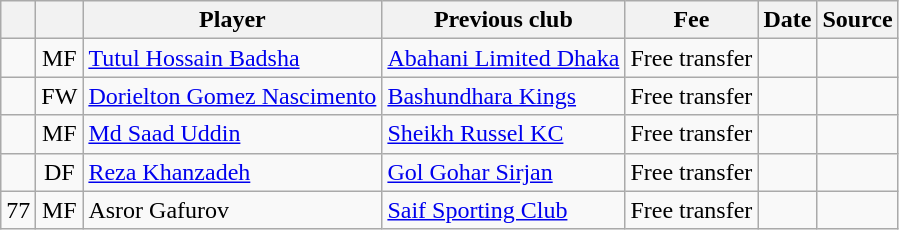<table class="wikitable plainrowheaders sortable" style="text-align:center">
<tr>
<th></th>
<th></th>
<th>Player</th>
<th>Previous club</th>
<th>Fee</th>
<th>Date</th>
<th>Source</th>
</tr>
<tr>
<td align="center"></td>
<td align="center">MF</td>
<td align="left"> <a href='#'>Tutul Hossain Badsha</a></td>
<td align="left"> <a href='#'>Abahani Limited Dhaka</a></td>
<td align="center">Free transfer</td>
<td></td>
<td></td>
</tr>
<tr>
<td align="center"></td>
<td align="center">FW</td>
<td align="left"> <a href='#'>Dorielton Gomez Nascimento</a></td>
<td align="left"> <a href='#'>Bashundhara Kings</a></td>
<td align="center">Free transfer</td>
<td></td>
<td></td>
</tr>
<tr>
<td align="center"></td>
<td align="center">MF</td>
<td align="left"> <a href='#'>Md Saad Uddin</a></td>
<td align="left"> <a href='#'>Sheikh Russel KC</a></td>
<td align="center">Free transfer</td>
<td></td>
<td></td>
</tr>
<tr>
<td align="center"></td>
<td align="center">DF</td>
<td align="left"> <a href='#'>Reza Khanzadeh</a></td>
<td align="left"> <a href='#'>Gol Gohar Sirjan</a></td>
<td align="center">Free transfer</td>
<td></td>
<td></td>
</tr>
<tr>
<td align="center">77</td>
<td align="center">MF</td>
<td align="left"> Asror Gafurov</td>
<td align="left"> <a href='#'>Saif Sporting Club</a></td>
<td align="center">Free transfer</td>
<td></td>
<td></td>
</tr>
</table>
